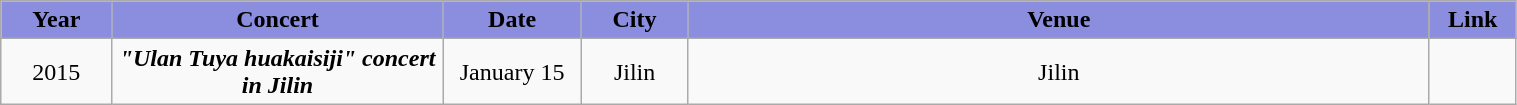<table class="wikitable sortable mw-collapsible" width="80%" style="text-align:center">
<tr align="center" style="background:#8B8EDE">
<td style="width:2%"><strong>Year</strong></td>
<td style="width:8%"><strong>Concert</strong></td>
<td style="width:2%"><strong>Date</strong></td>
<td style="width:2%"><strong>City</strong></td>
<td style="width:18%"><strong>Venue</strong></td>
<td style="width:1%"><strong>Link</strong></td>
</tr>
<tr>
<td rowspan="2">2015</td>
<td rowspan="2"><strong><em>"Ulan Tuya huakaisiji" concert in Jilin</em></strong></td>
<td>January 15</td>
<td>Jilin</td>
<td>Jilin</td>
<td></td>
</tr>
</table>
